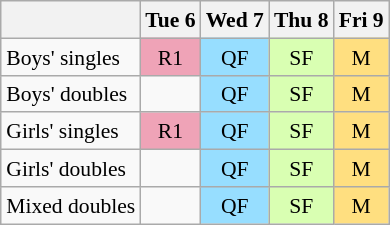<table class="wikitable" style="margin:0.5em auto; font-size:90%; line-height:1.25em; text-align:center;">
<tr>
<th></th>
<th>Tue 6</th>
<th>Wed 7</th>
<th>Thu 8</th>
<th>Fri 9</th>
</tr>
<tr>
<td align=left>Boys' singles</td>
<td style="background-color:#EFA3B7;">R1</td>
<td style="background-color:#97DEFF;">QF</td>
<td style="background-color:#D9FFB2;">SF</td>
<td style="background-color:#FFDF80;">M</td>
</tr>
<tr>
<td align=left>Boys' doubles</td>
<td></td>
<td style="background-color:#97DEFF;">QF</td>
<td style="background-color:#D9FFB2;">SF</td>
<td style="background-color:#FFDF80;">M</td>
</tr>
<tr>
<td align=left>Girls' singles</td>
<td style="background-color:#EFA3B7;">R1</td>
<td style="background-color:#97DEFF;">QF</td>
<td style="background-color:#D9FFB2;">SF</td>
<td style="background-color:#FFDF80;">M</td>
</tr>
<tr>
<td align=left>Girls' doubles</td>
<td></td>
<td style="background-color:#97DEFF;">QF</td>
<td style="background-color:#D9FFB2;">SF</td>
<td style="background-color:#FFDF80;">M</td>
</tr>
<tr>
<td align=left>Mixed doubles</td>
<td></td>
<td style="background-color:#97DEFF;">QF</td>
<td style="background-color:#D9FFB2;">SF</td>
<td style="background-color:#FFDF80;">M</td>
</tr>
</table>
